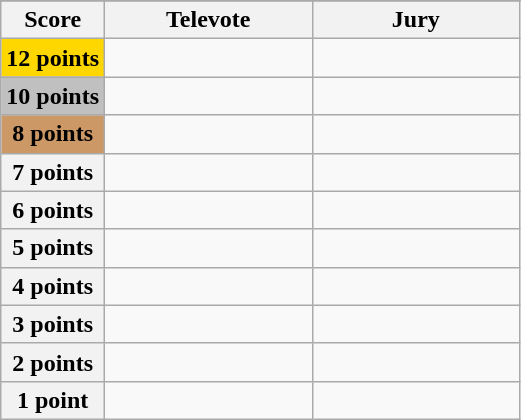<table class="wikitable">
<tr>
</tr>
<tr>
<th scope="col" width="20%">Score</th>
<th scope="col" width="40%">Televote</th>
<th scope="col" width="40%">Jury</th>
</tr>
<tr>
<th scope="row" style="background:gold">12 points</th>
<td></td>
<td></td>
</tr>
<tr>
<th scope="row" style="background:silver">10 points</th>
<td></td>
<td></td>
</tr>
<tr>
<th scope="row" style="background:#CC9966">8 points</th>
<td></td>
<td></td>
</tr>
<tr>
<th scope="row">7 points</th>
<td></td>
<td></td>
</tr>
<tr>
<th scope="row">6 points</th>
<td></td>
<td></td>
</tr>
<tr>
<th scope="row">5 points</th>
<td></td>
<td></td>
</tr>
<tr>
<th scope="row">4 points</th>
<td></td>
<td></td>
</tr>
<tr>
<th scope="row">3 points</th>
<td></td>
<td></td>
</tr>
<tr>
<th scope="row">2 points</th>
<td></td>
<td></td>
</tr>
<tr>
<th scope="row">1 point</th>
<td></td>
<td></td>
</tr>
</table>
